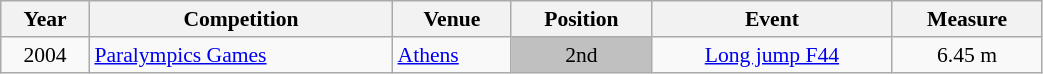<table class="wikitable" width=55% style="font-size:90%; text-align:center;">
<tr>
<th>Year</th>
<th>Competition</th>
<th>Venue</th>
<th>Position</th>
<th>Event</th>
<th>Measure</th>
</tr>
<tr>
<td rowspan=1>2004</td>
<td rowspan=1 align=left><a href='#'>Paralympics Games</a></td>
<td rowspan=1 align=left> <a href='#'>Athens</a></td>
<td bgcolor=silver>2nd</td>
<td><a href='#'>Long jump F44</a></td>
<td>6.45 m</td>
</tr>
</table>
